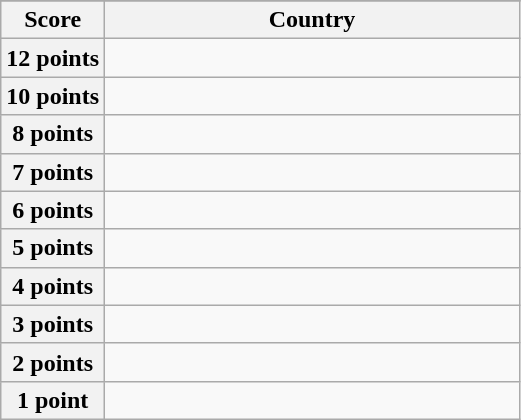<table class="wikitable">
<tr>
</tr>
<tr>
<th scope="col" width="20%">Score</th>
<th scope="col">Country</th>
</tr>
<tr>
<th scope="row">12 points</th>
<td></td>
</tr>
<tr>
<th scope="row">10 points</th>
<td></td>
</tr>
<tr>
<th scope="row">8 points</th>
<td></td>
</tr>
<tr>
<th scope="row">7 points</th>
<td></td>
</tr>
<tr>
<th scope="row">6 points</th>
<td></td>
</tr>
<tr>
<th scope="row">5 points</th>
<td></td>
</tr>
<tr>
<th scope="row">4 points</th>
<td></td>
</tr>
<tr>
<th scope="row">3 points</th>
<td></td>
</tr>
<tr>
<th scope="row">2 points</th>
<td></td>
</tr>
<tr>
<th scope="row">1 point</th>
<td></td>
</tr>
</table>
